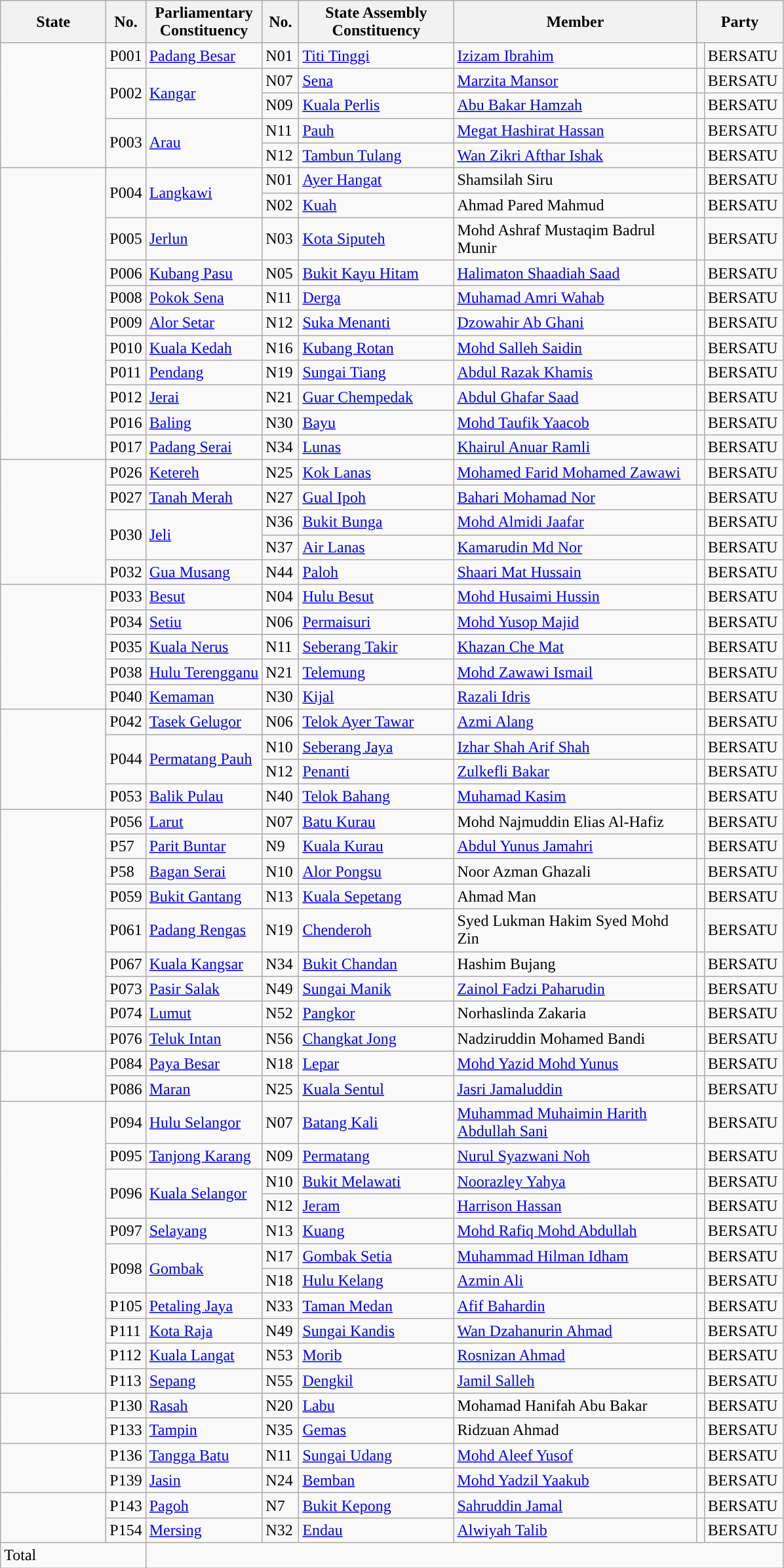<table class ="wikitable sortable">
<tr>
<th style="width:100px;">State</th>
<th>No.</th>
<th>Parliamentary<br>Constituency</th>
<th style="width:30px;">No.</th>
<th style="width:150px;">State Assembly Constituency</th>
<th style="width:240px;">Member</th>
<th style="width:80px;" colspan=2>Party</th>
</tr>
<tr>
<td rowspan="5"></td>
<td>P001</td>
<td><a href='#'>Padang Besar</a></td>
<td>N01</td>
<td><a href='#'>Titi Tinggi</a></td>
<td><a href='#'>Izizam Ibrahim</a></td>
<td style="background:"></td>
<td>BERSATU</td>
</tr>
<tr>
<td rowspan="2">P002</td>
<td rowspan="2"><a href='#'>Kangar</a></td>
<td>N07</td>
<td><a href='#'>Sena</a></td>
<td><a href='#'>Marzita Mansor</a></td>
<td style="background:"></td>
<td>BERSATU</td>
</tr>
<tr>
<td>N09</td>
<td><a href='#'>Kuala Perlis</a></td>
<td><a href='#'>Abu Bakar Hamzah</a></td>
<td style="background:"></td>
<td>BERSATU</td>
</tr>
<tr>
<td rowspan="2">P003</td>
<td rowspan="2"><a href='#'>Arau</a></td>
<td>N11</td>
<td><a href='#'>Pauh</a></td>
<td><a href='#'>Megat Hashirat Hassan</a></td>
<td style="background:"></td>
<td>BERSATU</td>
</tr>
<tr>
<td>N12</td>
<td><a href='#'>Tambun Tulang</a></td>
<td><a href='#'>Wan Zikri Afthar Ishak</a></td>
<td style="background:"></td>
<td>BERSATU</td>
</tr>
<tr>
<td rowspan="11"></td>
<td rowspan="2">P004</td>
<td rowspan="2"><a href='#'>Langkawi</a></td>
<td>N01</td>
<td><a href='#'>Ayer Hangat</a></td>
<td>Shamsilah Siru</td>
<td style="background:"></td>
<td>BERSATU</td>
</tr>
<tr>
<td>N02</td>
<td><a href='#'>Kuah</a></td>
<td>Ahmad Pared Mahmud</td>
<td style="background:"></td>
<td>BERSATU</td>
</tr>
<tr>
<td>P005</td>
<td><a href='#'>Jerlun</a></td>
<td>N03</td>
<td><a href='#'>Kota Siputeh</a></td>
<td>Mohd Ashraf Mustaqim Badrul Munir</td>
<td style="background:"></td>
<td>BERSATU</td>
</tr>
<tr>
<td>P006</td>
<td><a href='#'>Kubang Pasu</a></td>
<td>N05</td>
<td><a href='#'>Bukit Kayu Hitam</a></td>
<td><a href='#'>Halimaton Shaadiah Saad</a></td>
<td style="background:"></td>
<td>BERSATU</td>
</tr>
<tr>
<td>P008</td>
<td><a href='#'>Pokok Sena</a></td>
<td>N11</td>
<td><a href='#'>Derga</a></td>
<td><a href='#'>Muhamad Amri Wahab</a></td>
<td style="background:"></td>
<td>BERSATU</td>
</tr>
<tr>
<td>P009</td>
<td><a href='#'>Alor Setar</a></td>
<td>N12</td>
<td><a href='#'>Suka Menanti</a></td>
<td><a href='#'>Dzowahir Ab Ghani</a></td>
<td style="background:"></td>
<td>BERSATU</td>
</tr>
<tr>
<td>P010</td>
<td><a href='#'>Kuala Kedah</a></td>
<td>N16</td>
<td><a href='#'>Kubang Rotan</a></td>
<td><a href='#'>Mohd Salleh Saidin</a></td>
<td style="background:"></td>
<td>BERSATU</td>
</tr>
<tr>
<td>P011</td>
<td><a href='#'>Pendang</a></td>
<td>N19</td>
<td><a href='#'>Sungai Tiang</a></td>
<td><a href='#'>Abdul Razak Khamis</a></td>
<td style="background:"></td>
<td>BERSATU</td>
</tr>
<tr>
<td>P012</td>
<td><a href='#'>Jerai</a></td>
<td>N21</td>
<td><a href='#'>Guar Chempedak</a></td>
<td><a href='#'>Abdul Ghafar Saad</a></td>
<td style="background:"></td>
<td>BERSATU</td>
</tr>
<tr>
<td>P016</td>
<td><a href='#'>Baling</a></td>
<td>N30</td>
<td><a href='#'>Bayu</a></td>
<td><a href='#'>Mohd Taufik Yaacob</a></td>
<td style="background:"></td>
<td>BERSATU</td>
</tr>
<tr>
<td>P017</td>
<td><a href='#'>Padang Serai</a></td>
<td>N34</td>
<td><a href='#'>Lunas</a></td>
<td><a href='#'>Khairul Anuar Ramli</a></td>
<td style="background:"></td>
<td>BERSATU</td>
</tr>
<tr>
<td rowspan="5"></td>
<td>P026</td>
<td><a href='#'>Ketereh</a></td>
<td>N25</td>
<td><a href='#'>Kok Lanas</a></td>
<td><a href='#'>Mohamed Farid Mohamed Zawawi</a></td>
<td style="background:"></td>
<td>BERSATU</td>
</tr>
<tr>
<td>P027</td>
<td><a href='#'>Tanah Merah</a></td>
<td>N27</td>
<td><a href='#'>Gual Ipoh</a></td>
<td><a href='#'>Bahari Mohamad Nor</a></td>
<td style="background:"></td>
<td>BERSATU</td>
</tr>
<tr>
<td rowspan="2">P030</td>
<td rowspan="2"><a href='#'>Jeli</a></td>
<td>N36</td>
<td><a href='#'>Bukit Bunga</a></td>
<td><a href='#'>Mohd Almidi Jaafar</a></td>
<td style="background:"></td>
<td>BERSATU</td>
</tr>
<tr>
<td>N37</td>
<td><a href='#'>Air Lanas</a></td>
<td><a href='#'>Kamarudin Md Nor</a></td>
<td style="background:"></td>
<td>BERSATU</td>
</tr>
<tr>
<td>P032</td>
<td><a href='#'>Gua Musang</a></td>
<td>N44</td>
<td><a href='#'>Paloh</a></td>
<td><a href='#'>Shaari Mat Hussain</a></td>
<td style="background:"></td>
<td>BERSATU</td>
</tr>
<tr>
<td rowspan="5"></td>
<td>P033</td>
<td><a href='#'>Besut</a></td>
<td>N04</td>
<td><a href='#'>Hulu Besut</a></td>
<td><a href='#'>Mohd Husaimi Hussin</a></td>
<td style="background:"></td>
<td>BERSATU</td>
</tr>
<tr>
<td>P034</td>
<td><a href='#'>Setiu</a></td>
<td>N06</td>
<td><a href='#'>Permaisuri</a></td>
<td><a href='#'>Mohd Yusop Majid</a></td>
<td style="background:"></td>
<td>BERSATU</td>
</tr>
<tr>
<td>P035</td>
<td><a href='#'>Kuala Nerus</a></td>
<td>N11</td>
<td><a href='#'>Seberang Takir</a></td>
<td><a href='#'>Khazan Che Mat</a></td>
<td style="background:"></td>
<td>BERSATU</td>
</tr>
<tr>
<td>P038</td>
<td><a href='#'>Hulu Terengganu</a></td>
<td>N21</td>
<td><a href='#'>Telemung</a></td>
<td><a href='#'>Mohd Zawawi Ismail</a></td>
<td style="background:"></td>
<td>BERSATU</td>
</tr>
<tr>
<td>P040</td>
<td><a href='#'>Kemaman</a></td>
<td>N30</td>
<td><a href='#'>Kijal</a></td>
<td><a href='#'>Razali Idris</a></td>
<td style="background:"></td>
<td>BERSATU</td>
</tr>
<tr>
<td rowspan="4"></td>
<td>P042</td>
<td><a href='#'>Tasek Gelugor</a></td>
<td>N06</td>
<td><a href='#'>Telok Ayer Tawar</a></td>
<td><a href='#'>Azmi Alang</a></td>
<td style="background:"></td>
<td>BERSATU</td>
</tr>
<tr>
<td rowspan="2">P044</td>
<td rowspan="2"><a href='#'>Permatang Pauh</a></td>
<td>N10</td>
<td><a href='#'>Seberang Jaya</a></td>
<td><a href='#'>Izhar Shah Arif Shah</a></td>
<td style="background:"></td>
<td>BERSATU</td>
</tr>
<tr>
<td>N12</td>
<td><a href='#'>Penanti</a></td>
<td><a href='#'>Zulkefli Bakar</a></td>
<td style="background:"></td>
<td>BERSATU</td>
</tr>
<tr>
<td>P053</td>
<td><a href='#'>Balik Pulau</a></td>
<td>N40</td>
<td><a href='#'>Telok Bahang</a></td>
<td><a href='#'>Muhamad Kasim</a></td>
<td style="background:"></td>
<td>BERSATU</td>
</tr>
<tr>
<td rowspan="9"></td>
<td>P056</td>
<td><a href='#'>Larut</a></td>
<td>N07</td>
<td><a href='#'>Batu Kurau</a></td>
<td>Mohd Najmuddin Elias Al-Hafiz</td>
<td style="background:"></td>
<td>BERSATU</td>
</tr>
<tr>
<td>P57</td>
<td><a href='#'>Parit Buntar</a></td>
<td>N9</td>
<td><a href='#'>Kuala Kurau</a></td>
<td><a href='#'>Abdul Yunus Jamahri</a></td>
<td style="background:"></td>
<td>BERSATU</td>
</tr>
<tr>
<td>P58</td>
<td><a href='#'>Bagan Serai</a></td>
<td>N10</td>
<td><a href='#'>Alor Pongsu</a></td>
<td>Noor Azman Ghazali</td>
<td style="background:"></td>
<td>BERSATU</td>
</tr>
<tr>
<td>P059</td>
<td><a href='#'>Bukit Gantang</a></td>
<td>N13</td>
<td><a href='#'>Kuala Sepetang</a></td>
<td>Ahmad Man</td>
<td style="background:"></td>
<td>BERSATU</td>
</tr>
<tr>
<td>P061</td>
<td><a href='#'>Padang Rengas</a></td>
<td>N19</td>
<td><a href='#'>Chenderoh</a></td>
<td>Syed Lukman Hakim Syed Mohd Zin</td>
<td style="background:"></td>
<td>BERSATU</td>
</tr>
<tr>
<td>P067</td>
<td><a href='#'>Kuala Kangsar</a></td>
<td>N34</td>
<td><a href='#'>Bukit Chandan</a></td>
<td>Hashim Bujang</td>
<td style="background:"></td>
<td>BERSATU</td>
</tr>
<tr>
<td>P073</td>
<td><a href='#'>Pasir Salak</a></td>
<td>N49</td>
<td><a href='#'>Sungai Manik</a></td>
<td><a href='#'>Zainol Fadzi Paharudin</a></td>
<td style="background:"></td>
<td>BERSATU</td>
</tr>
<tr>
<td>P074</td>
<td><a href='#'>Lumut</a></td>
<td>N52</td>
<td><a href='#'>Pangkor</a></td>
<td>Norhaslinda Zakaria</td>
<td style="background:"></td>
<td>BERSATU</td>
</tr>
<tr>
<td>P076</td>
<td><a href='#'>Teluk Intan</a></td>
<td>N56</td>
<td><a href='#'>Changkat Jong</a></td>
<td>Nadziruddin Mohamed Bandi</td>
<td style="background:"></td>
<td>BERSATU</td>
</tr>
<tr>
<td rowspan="2"></td>
<td>P084</td>
<td><a href='#'>Paya Besar</a></td>
<td>N18</td>
<td><a href='#'>Lepar</a></td>
<td><a href='#'>Mohd Yazid Mohd Yunus</a></td>
<td style="background:"></td>
<td>BERSATU</td>
</tr>
<tr>
<td>P086</td>
<td><a href='#'>Maran</a></td>
<td>N25</td>
<td><a href='#'>Kuala Sentul</a></td>
<td><a href='#'>Jasri Jamaluddin</a></td>
<td style="background:"></td>
<td>BERSATU</td>
</tr>
<tr>
<td rowspan="11"></td>
<td>P094</td>
<td><a href='#'>Hulu Selangor</a></td>
<td>N07</td>
<td><a href='#'>Batang Kali</a></td>
<td><a href='#'>Muhammad Muhaimin Harith Abdullah Sani</a></td>
<td style="background:"></td>
<td>BERSATU</td>
</tr>
<tr>
<td>P095</td>
<td><a href='#'>Tanjong Karang</a></td>
<td>N09</td>
<td><a href='#'>Permatang</a></td>
<td><a href='#'>Nurul Syazwani Noh</a></td>
<td style="background:"></td>
<td>BERSATU</td>
</tr>
<tr>
<td rowspan="2">P096</td>
<td rowspan="2"><a href='#'>Kuala Selangor</a></td>
<td>N10</td>
<td><a href='#'>Bukit Melawati</a></td>
<td><a href='#'>Noorazley Yahya</a></td>
<td style="background:"></td>
<td>BERSATU</td>
</tr>
<tr>
<td>N12</td>
<td><a href='#'>Jeram</a></td>
<td><a href='#'>Harrison Hassan</a></td>
<td style="background:"></td>
<td>BERSATU</td>
</tr>
<tr>
<td>P097</td>
<td><a href='#'>Selayang</a></td>
<td>N13</td>
<td><a href='#'>Kuang</a></td>
<td><a href='#'>Mohd Rafiq Mohd Abdullah</a></td>
<td style="background:"></td>
<td>BERSATU</td>
</tr>
<tr>
<td rowspan="2">P098</td>
<td rowspan="2"><a href='#'>Gombak</a></td>
<td>N17</td>
<td><a href='#'>Gombak Setia</a></td>
<td><a href='#'>Muhammad Hilman Idham</a></td>
<td style="background:"></td>
<td>BERSATU</td>
</tr>
<tr>
<td>N18</td>
<td><a href='#'>Hulu Kelang</a></td>
<td><a href='#'>Azmin Ali</a></td>
<td style="background:"></td>
<td>BERSATU</td>
</tr>
<tr>
<td>P105</td>
<td><a href='#'>Petaling Jaya</a></td>
<td>N33</td>
<td><a href='#'>Taman Medan</a></td>
<td><a href='#'>Afif Bahardin</a></td>
<td style="background:"></td>
<td>BERSATU</td>
</tr>
<tr>
<td>P111</td>
<td><a href='#'>Kota Raja</a></td>
<td>N49</td>
<td><a href='#'>Sungai Kandis</a></td>
<td><a href='#'>Wan Dzahanurin Ahmad</a></td>
<td style="background:"></td>
<td>BERSATU</td>
</tr>
<tr>
<td>P112</td>
<td><a href='#'>Kuala Langat</a></td>
<td>N53</td>
<td><a href='#'>Morib</a></td>
<td><a href='#'>Rosnizan Ahmad</a></td>
<td style="background:"></td>
<td>BERSATU</td>
</tr>
<tr>
<td>P113</td>
<td><a href='#'>Sepang</a></td>
<td>N55</td>
<td><a href='#'>Dengkil</a></td>
<td><a href='#'>Jamil Salleh</a></td>
<td style="background:"></td>
<td>BERSATU</td>
</tr>
<tr>
<td rowspan=2></td>
<td>P130</td>
<td><a href='#'>Rasah</a></td>
<td>N20</td>
<td><a href='#'>Labu</a></td>
<td>Mohamad Hanifah Abu Bakar</td>
<td style="background:"></td>
<td>BERSATU</td>
</tr>
<tr>
<td>P133</td>
<td><a href='#'>Tampin</a></td>
<td>N35</td>
<td><a href='#'>Gemas</a></td>
<td>Ridzuan Ahmad</td>
<td style="background:"></td>
<td>BERSATU</td>
</tr>
<tr>
<td rowspan="2"></td>
<td>P136</td>
<td><a href='#'>Tangga Batu</a></td>
<td>N11</td>
<td><a href='#'>Sungai Udang</a></td>
<td><a href='#'>Mohd Aleef Yusof</a></td>
<td style="background:"></td>
<td>BERSATU</td>
</tr>
<tr>
<td>P139</td>
<td><a href='#'>Jasin</a></td>
<td>N24</td>
<td><a href='#'>Bemban</a></td>
<td><a href='#'>Mohd Yadzil Yaakub</a></td>
<td style="background:"></td>
<td>BERSATU</td>
</tr>
<tr>
<td rowspan="2"></td>
<td>P143</td>
<td><a href='#'>Pagoh</a></td>
<td>N7</td>
<td><a href='#'>Bukit Kepong</a></td>
<td><a href='#'>Sahruddin Jamal</a></td>
<td style="background:"></td>
<td>BERSATU</td>
</tr>
<tr>
<td>P154</td>
<td><a href='#'>Mersing</a></td>
<td>N32</td>
<td><a href='#'>Endau</a></td>
<td><a href='#'>Alwiyah Talib</a></td>
<td style="background:"></td>
<td>BERSATU</td>
</tr>
<tr>
<td colspan="2">Total</td>
<td colspan="6"></td>
</tr>
</table>
